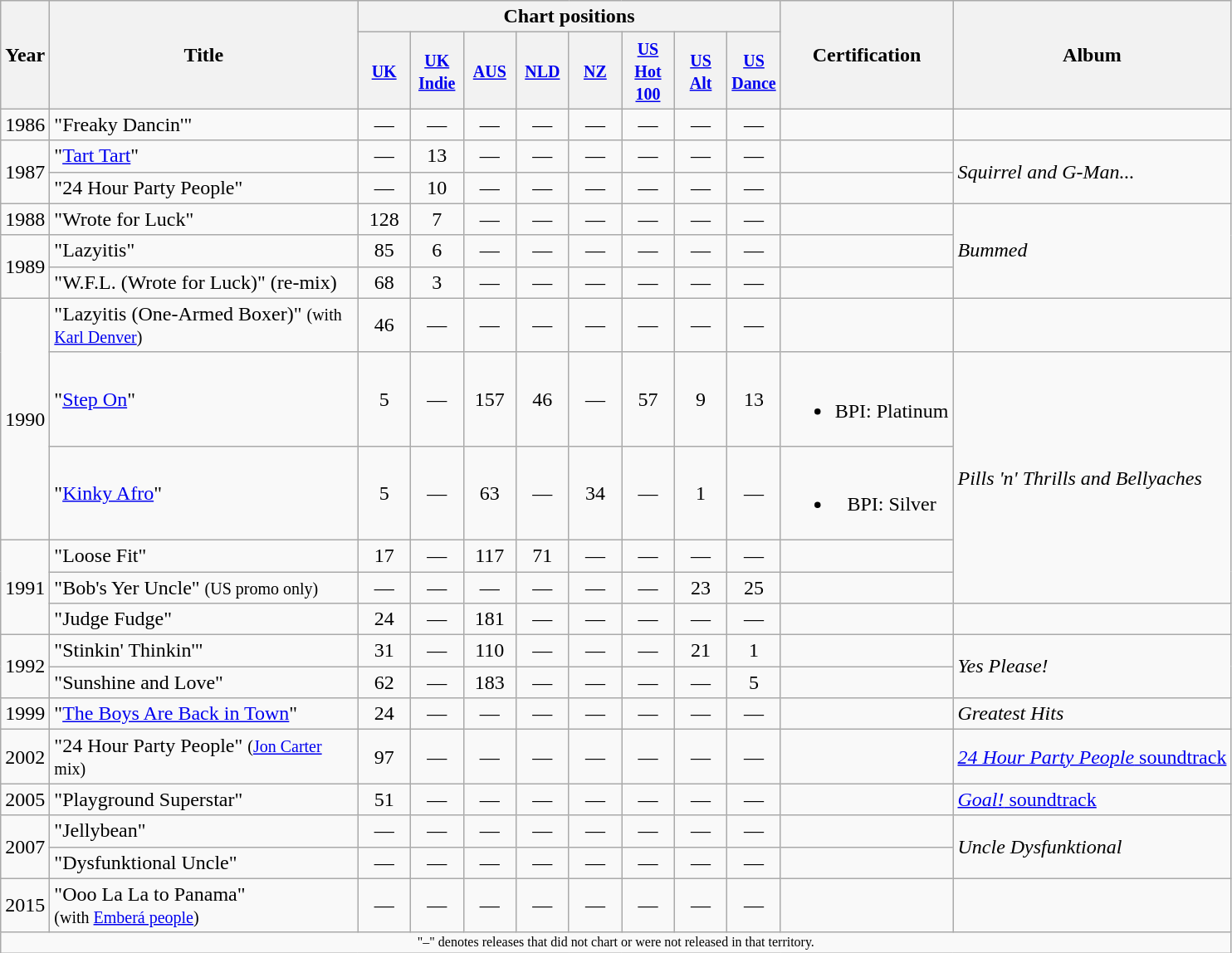<table class="wikitable" style=text-align:center;>
<tr>
<th rowspan="2">Year</th>
<th scope="col" rowspan="2" style="width:15em;">Title</th>
<th colspan="8">Chart positions</th>
<th rowspan="2">Certification</th>
<th rowspan="2">Album</th>
</tr>
<tr>
<th width="35"><small><a href='#'>UK</a></small> <br></th>
<th width="35"><small><a href='#'>UK Indie</a></small> <br></th>
<th width="35"><small><a href='#'>AUS</a></small><br></th>
<th width="35"><small><a href='#'>NLD</a></small></th>
<th width="35"><small><a href='#'>NZ</a></small></th>
<th width="35"><small><a href='#'>US Hot 100</a></small></th>
<th width="35"><small><a href='#'>US Alt</a></small></th>
<th width="35"><small><a href='#'>US Dance</a></small></th>
</tr>
<tr>
<td>1986</td>
<td align="left">"Freaky Dancin'"</td>
<td>—</td>
<td>—</td>
<td>—</td>
<td>—</td>
<td>—</td>
<td>—</td>
<td>—</td>
<td>—</td>
<td></td>
<td></td>
</tr>
<tr>
<td rowspan="2">1987</td>
<td align="left">"<a href='#'>Tart Tart</a>"</td>
<td>—</td>
<td>13</td>
<td>—</td>
<td>—</td>
<td>—</td>
<td>—</td>
<td>—</td>
<td>—</td>
<td></td>
<td align="left" rowspan="2"><em>Squirrel and G-Man...</em></td>
</tr>
<tr>
<td align="left">"24 Hour Party People"</td>
<td>—</td>
<td>10</td>
<td>—</td>
<td>—</td>
<td>—</td>
<td>—</td>
<td>—</td>
<td>—</td>
<td></td>
</tr>
<tr>
<td>1988</td>
<td align="left">"Wrote for Luck"</td>
<td>128</td>
<td>7</td>
<td>—</td>
<td>—</td>
<td>—</td>
<td>—</td>
<td>—</td>
<td>—</td>
<td></td>
<td align="left" rowspan="3"><em>Bummed</em></td>
</tr>
<tr>
<td rowspan="2">1989</td>
<td align="left">"Lazyitis"</td>
<td>85</td>
<td>6</td>
<td>—</td>
<td>—</td>
<td>—</td>
<td>—</td>
<td>—</td>
<td>—</td>
<td></td>
</tr>
<tr>
<td align="left">"W.F.L. (Wrote for Luck)" (re-mix)</td>
<td>68</td>
<td>3</td>
<td>—</td>
<td>—</td>
<td>—</td>
<td>—</td>
<td>—</td>
<td>—</td>
<td></td>
</tr>
<tr>
<td rowspan="3">1990</td>
<td align="left">"Lazyitis (One-Armed Boxer)" <small>(with <a href='#'>Karl Denver</a>)</small></td>
<td>46</td>
<td>—</td>
<td>—</td>
<td>—</td>
<td>—</td>
<td>—</td>
<td>—</td>
<td>—</td>
<td></td>
<td></td>
</tr>
<tr>
<td align="left">"<a href='#'>Step On</a>"</td>
<td>5</td>
<td>—</td>
<td>157</td>
<td>46</td>
<td>—</td>
<td>57</td>
<td>9</td>
<td>13</td>
<td><br><ul><li>BPI: Platinum</li></ul></td>
<td rowspan="4" align="left"><em>Pills 'n' Thrills and Bellyaches</em></td>
</tr>
<tr>
<td align="left">"<a href='#'>Kinky Afro</a>"</td>
<td>5</td>
<td>—</td>
<td>63</td>
<td>—</td>
<td>34</td>
<td>—</td>
<td>1</td>
<td>—</td>
<td><br><ul><li>BPI: Silver</li></ul></td>
</tr>
<tr>
<td rowspan="3">1991</td>
<td align="left">"Loose Fit"</td>
<td>17</td>
<td>—</td>
<td>117</td>
<td>71</td>
<td>—</td>
<td>—</td>
<td>—</td>
<td>—</td>
<td></td>
</tr>
<tr>
<td align="left">"Bob's Yer Uncle" <small>(US promo only)</small></td>
<td>—</td>
<td>—</td>
<td>—</td>
<td>—</td>
<td>—</td>
<td>—</td>
<td>23</td>
<td>25</td>
<td></td>
</tr>
<tr>
<td align="left">"Judge Fudge"</td>
<td>24</td>
<td>—</td>
<td>181</td>
<td>—</td>
<td>—</td>
<td>—</td>
<td>—</td>
<td>—</td>
<td></td>
<td></td>
</tr>
<tr>
<td rowspan="2">1992</td>
<td align="left">"Stinkin' Thinkin'"</td>
<td>31</td>
<td>—</td>
<td>110</td>
<td>—</td>
<td>—</td>
<td>—</td>
<td>21</td>
<td>1</td>
<td></td>
<td align="left" rowspan="2"><em>Yes Please!</em></td>
</tr>
<tr>
<td align="left">"Sunshine and Love"</td>
<td>62</td>
<td>—</td>
<td>183</td>
<td>—</td>
<td>—</td>
<td>—</td>
<td>—</td>
<td>5</td>
<td></td>
</tr>
<tr>
<td>1999</td>
<td align="left">"<a href='#'>The Boys Are Back in Town</a>"</td>
<td>24</td>
<td>—</td>
<td>—</td>
<td>—</td>
<td>—</td>
<td>—</td>
<td>—</td>
<td>—</td>
<td></td>
<td align="left"><em>Greatest Hits</em></td>
</tr>
<tr>
<td>2002</td>
<td align="left">"24 Hour Party People" <small>(<a href='#'>Jon Carter</a> mix)</small></td>
<td>97</td>
<td>—</td>
<td>—</td>
<td>—</td>
<td>—</td>
<td>—</td>
<td>—</td>
<td>—</td>
<td></td>
<td align="left"><a href='#'><em>24 Hour Party People</em> soundtrack</a></td>
</tr>
<tr>
<td>2005</td>
<td align="left">"Playground Superstar"</td>
<td>51</td>
<td>—</td>
<td>—</td>
<td>—</td>
<td>—</td>
<td>—</td>
<td>—</td>
<td>—</td>
<td></td>
<td align="left"><a href='#'><em>Goal!</em> soundtrack</a></td>
</tr>
<tr>
<td rowspan="2">2007</td>
<td align="left">"Jellybean"</td>
<td>—</td>
<td>—</td>
<td>—</td>
<td>—</td>
<td>—</td>
<td>—</td>
<td>—</td>
<td>—</td>
<td></td>
<td align="left" rowspan="2"><em>Uncle Dysfunktional</em></td>
</tr>
<tr>
<td align="left">"Dysfunktional Uncle"</td>
<td>—</td>
<td>—</td>
<td>—</td>
<td>—</td>
<td>—</td>
<td>—</td>
<td>—</td>
<td>—</td>
<td></td>
</tr>
<tr>
<td>2015</td>
<td align="left">"Ooo La La to Panama" <br><small>(with <a href='#'>Emberá people</a>)</small></td>
<td>—</td>
<td>—</td>
<td>—</td>
<td>—</td>
<td>—</td>
<td>—</td>
<td>—</td>
<td>—</td>
<td></td>
<td></td>
</tr>
<tr>
<td colspan="12" style="font-size: 8pt">"–" denotes releases that did not chart or were not released in that territory.</td>
</tr>
</table>
